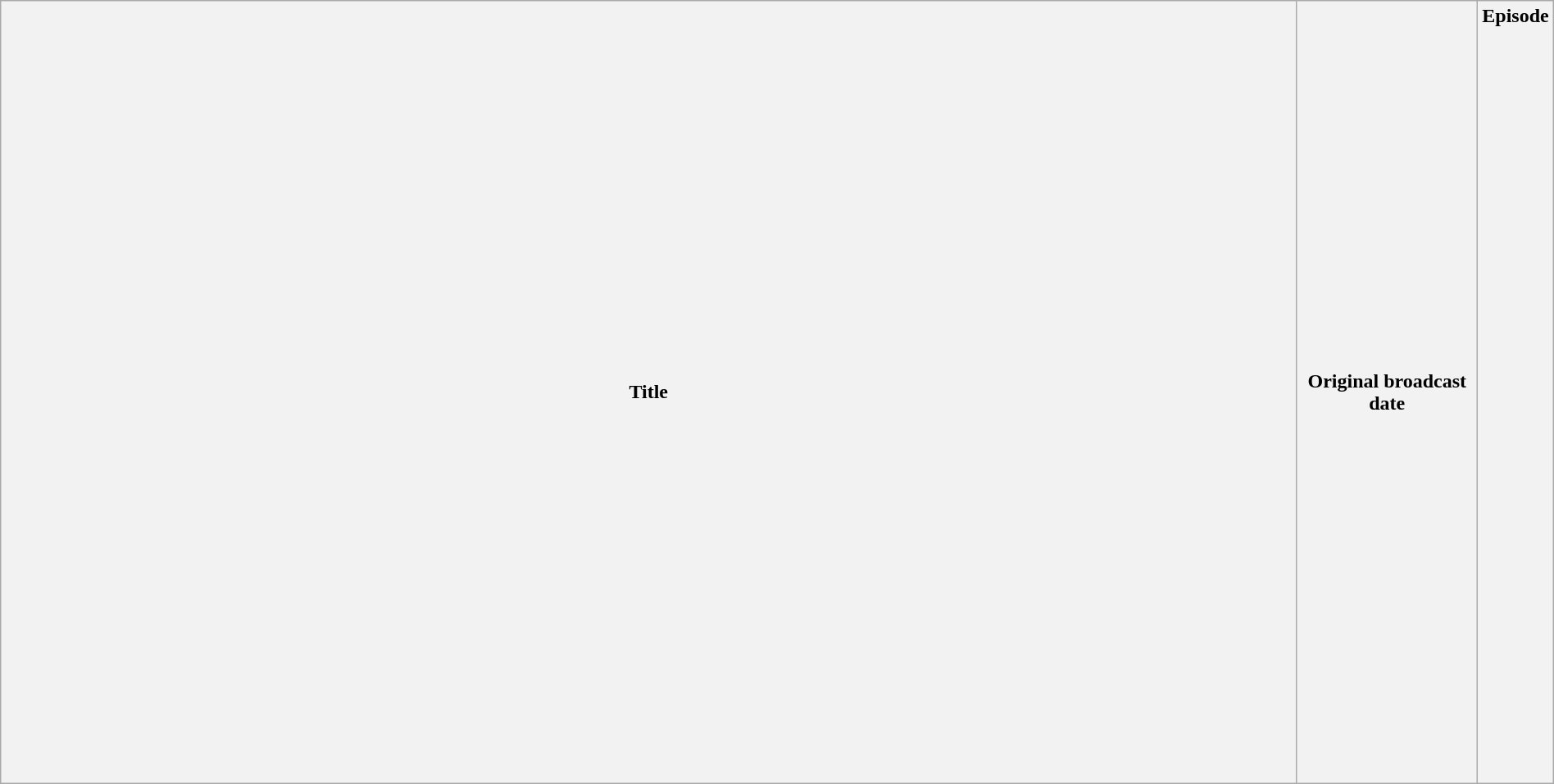<table class="wikitable plainrowheaders" style="width:100%; margin:auto;">
<tr>
<th>Title</th>
<th width="140">Original broadcast date</th>
<th width="40">Episode<br><br><br><br><br><br><br><br><br><br><br><br><br><br><br><br><br><br><br><br><br><br><br><br><br><br><br><br><br><br><br><br><br><br><br></th>
</tr>
</table>
